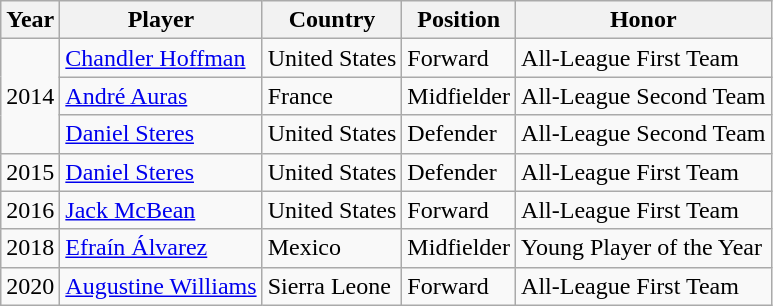<table class="wikitable">
<tr>
<th>Year</th>
<th>Player</th>
<th>Country</th>
<th>Position</th>
<th>Honor</th>
</tr>
<tr>
<td rowspan=3>2014</td>
<td><a href='#'>Chandler Hoffman</a></td>
<td> United States</td>
<td>Forward</td>
<td>All-League First Team</td>
</tr>
<tr>
<td><a href='#'>André Auras</a></td>
<td> France</td>
<td>Midfielder</td>
<td>All-League Second Team</td>
</tr>
<tr>
<td><a href='#'>Daniel Steres</a></td>
<td> United States</td>
<td>Defender</td>
<td>All-League Second Team</td>
</tr>
<tr>
<td>2015</td>
<td><a href='#'>Daniel Steres</a></td>
<td> United States</td>
<td>Defender</td>
<td>All-League First Team</td>
</tr>
<tr>
<td>2016</td>
<td><a href='#'>Jack McBean</a></td>
<td> United States</td>
<td>Forward</td>
<td>All-League First Team</td>
</tr>
<tr>
<td>2018</td>
<td><a href='#'>Efraín Álvarez</a></td>
<td> Mexico</td>
<td>Midfielder</td>
<td>Young Player of the Year</td>
</tr>
<tr>
<td>2020</td>
<td><a href='#'>Augustine Williams</a></td>
<td> Sierra Leone</td>
<td>Forward</td>
<td>All-League First Team</td>
</tr>
</table>
